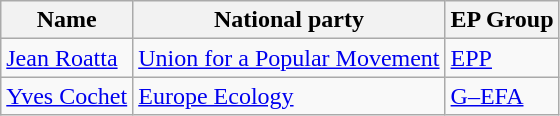<table class="sortable wikitable">
<tr>
<th>Name</th>
<th>National party</th>
<th>EP Group</th>
</tr>
<tr>
<td><a href='#'>Jean Roatta</a></td>
<td> <a href='#'>Union for a Popular Movement</a></td>
<td> <a href='#'>EPP</a></td>
</tr>
<tr>
<td><a href='#'>Yves Cochet</a></td>
<td> <a href='#'>Europe Ecology</a></td>
<td> <a href='#'>G–EFA</a></td>
</tr>
</table>
